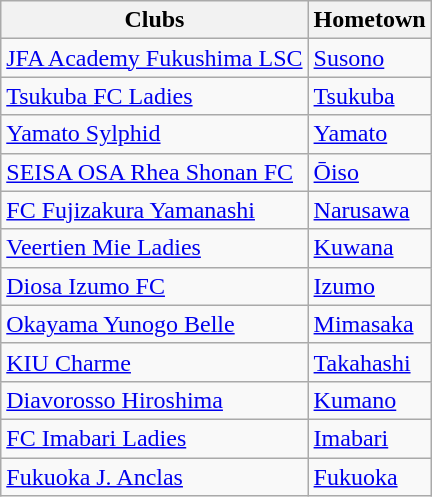<table class="wikitable sortable">
<tr>
<th>Clubs</th>
<th>Hometown</th>
</tr>
<tr>
<td><a href='#'>JFA Academy Fukushima LSC</a></td>
<td><a href='#'>Susono</a></td>
</tr>
<tr>
<td><a href='#'>Tsukuba FC Ladies</a></td>
<td><a href='#'>Tsukuba</a></td>
</tr>
<tr>
<td><a href='#'>Yamato Sylphid</a></td>
<td><a href='#'>Yamato</a></td>
</tr>
<tr>
<td><a href='#'>SEISA OSA Rhea Shonan FC</a></td>
<td><a href='#'>Ōiso</a></td>
</tr>
<tr>
<td><a href='#'>FC Fujizakura Yamanashi</a></td>
<td><a href='#'>Narusawa</a></td>
</tr>
<tr>
<td><a href='#'>Veertien Mie Ladies</a></td>
<td><a href='#'>Kuwana</a></td>
</tr>
<tr>
<td><a href='#'>Diosa Izumo FC</a></td>
<td><a href='#'>Izumo</a></td>
</tr>
<tr>
<td><a href='#'>Okayama Yunogo Belle</a></td>
<td><a href='#'>Mimasaka</a></td>
</tr>
<tr>
<td><a href='#'>KIU Charme</a></td>
<td><a href='#'>Takahashi</a></td>
</tr>
<tr>
<td><a href='#'>Diavorosso Hiroshima</a></td>
<td><a href='#'>Kumano</a></td>
</tr>
<tr>
<td><a href='#'>FC Imabari Ladies</a></td>
<td><a href='#'>Imabari</a></td>
</tr>
<tr>
<td><a href='#'>Fukuoka J. Anclas</a></td>
<td><a href='#'>Fukuoka</a></td>
</tr>
</table>
